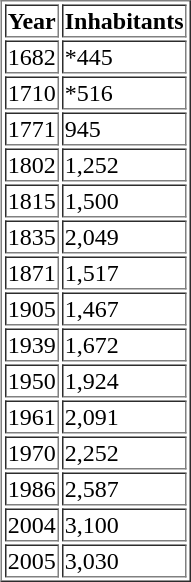<table style="float:right;"  border="1">
<tr>
<th>Year</th>
<th>Inhabitants</th>
</tr>
<tr>
<td>1682</td>
<td>*445</td>
</tr>
<tr>
<td>1710</td>
<td>*516</td>
</tr>
<tr>
<td>1771</td>
<td>945</td>
</tr>
<tr>
<td>1802</td>
<td>1,252</td>
</tr>
<tr>
<td>1815</td>
<td>1,500</td>
</tr>
<tr>
<td>1835</td>
<td>2,049</td>
</tr>
<tr>
<td>1871</td>
<td>1,517</td>
</tr>
<tr>
<td>1905</td>
<td>1,467</td>
</tr>
<tr>
<td>1939</td>
<td>1,672</td>
</tr>
<tr>
<td>1950</td>
<td>1,924</td>
</tr>
<tr>
<td>1961</td>
<td>2,091</td>
</tr>
<tr>
<td>1970</td>
<td>2,252</td>
</tr>
<tr>
<td>1986</td>
<td>2,587</td>
</tr>
<tr>
<td>2004</td>
<td>3,100</td>
</tr>
<tr>
<td>2005</td>
<td>3,030</td>
</tr>
</table>
